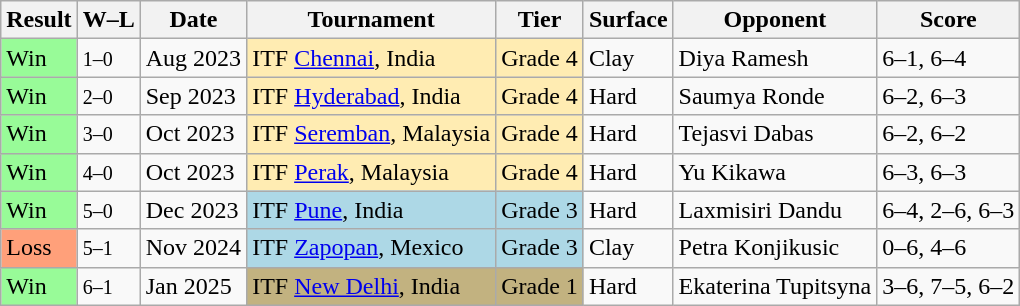<table class="sortable wikitable">
<tr>
<th>Result</th>
<th class="unsortable">W–L</th>
<th>Date</th>
<th>Tournament</th>
<th>Tier</th>
<th>Surface</th>
<th>Opponent</th>
<th class="unsortable">Score</th>
</tr>
<tr>
<td bgcolor=98fb98>Win</td>
<td><small>1–0</small></td>
<td>Aug 2023</td>
<td bgcolor="ffecb2">ITF <a href='#'>Chennai</a>, India</td>
<td bgcolor="ffecb2">Grade 4</td>
<td>Clay</td>
<td> Diya Ramesh</td>
<td>6–1, 6–4</td>
</tr>
<tr>
<td bgcolor=98fb98>Win</td>
<td><small>2–0</small></td>
<td>Sep 2023</td>
<td bgcolor="ffecb2">ITF <a href='#'>Hyderabad</a>, India</td>
<td bgcolor="ffecb2">Grade 4</td>
<td>Hard</td>
<td> Saumya Ronde</td>
<td>6–2, 6–3</td>
</tr>
<tr>
<td bgcolor=98fb98>Win</td>
<td><small>3–0</small></td>
<td>Oct 2023</td>
<td bgcolor="ffecb2">ITF <a href='#'>Seremban</a>, Malaysia</td>
<td bgcolor="ffecb2">Grade 4</td>
<td>Hard</td>
<td> Tejasvi Dabas</td>
<td>6–2, 6–2</td>
</tr>
<tr>
<td bgcolor=98fb98>Win</td>
<td><small>4–0</small></td>
<td>Oct 2023</td>
<td bgcolor="ffecb2">ITF <a href='#'>Perak</a>, Malaysia</td>
<td bgcolor="ffecb2">Grade 4</td>
<td>Hard</td>
<td> Yu Kikawa</td>
<td>6–3, 6–3</td>
</tr>
<tr>
<td bgcolor=98fb98>Win</td>
<td><small>5–0</small></td>
<td>Dec 2023</td>
<td bgcolor="lightblue">ITF <a href='#'>Pune</a>, India</td>
<td bgcolor="lightblue">Grade 3</td>
<td>Hard</td>
<td> Laxmisiri Dandu</td>
<td>6–4, 2–6, 6–3</td>
</tr>
<tr>
<td bgcolor=ffa07a>Loss</td>
<td><small>5–1</small></td>
<td>Nov 2024</td>
<td bgcolor="lightblue">ITF <a href='#'>Zapopan</a>, Mexico</td>
<td bgcolor="lightblue">Grade 3</td>
<td>Clay</td>
<td> Petra Konjikusic</td>
<td>0–6, 4–6</td>
</tr>
<tr>
<td bgcolor=98fb98>Win</td>
<td><small>6–1</small></td>
<td>Jan 2025</td>
<td bgcolor="C2B280">ITF <a href='#'>New Delhi</a>, India</td>
<td bgcolor="C2B280">Grade 1</td>
<td>Hard</td>
<td> Ekaterina Tupitsyna</td>
<td>3–6, 7–5, 6–2</td>
</tr>
</table>
